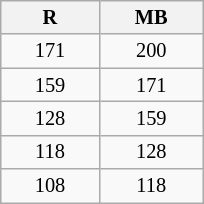<table class="wikitable floatright" style="width:10em;font-size:85%;text-align:center;">
<tr>
<th>R</th>
<th>MB</th>
</tr>
<tr>
<td>171</td>
<td>200</td>
</tr>
<tr>
<td>159</td>
<td>171</td>
</tr>
<tr>
<td>128</td>
<td>159</td>
</tr>
<tr>
<td>118</td>
<td>128</td>
</tr>
<tr>
<td>108</td>
<td>118</td>
</tr>
</table>
